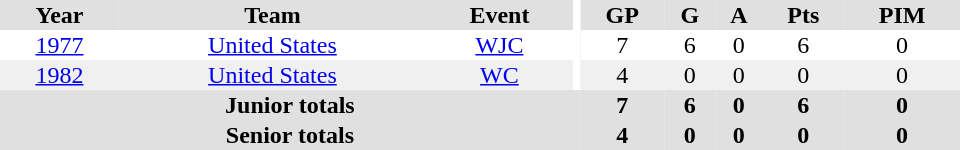<table border="0" cellpadding="1" cellspacing="0" ID="Table3" style="text-align:center; width:40em">
<tr bgcolor="#e0e0e0">
<th>Year</th>
<th>Team</th>
<th>Event</th>
<th rowspan="102" bgcolor="#ffffff"></th>
<th>GP</th>
<th>G</th>
<th>A</th>
<th>Pts</th>
<th>PIM</th>
</tr>
<tr>
<td><a href='#'>1977</a></td>
<td><a href='#'>United States</a></td>
<td><a href='#'>WJC</a></td>
<td>7</td>
<td>6</td>
<td>0</td>
<td>6</td>
<td>0</td>
</tr>
<tr bgcolor="#f0f0f0">
<td><a href='#'>1982</a></td>
<td><a href='#'>United States</a></td>
<td><a href='#'>WC</a></td>
<td>4</td>
<td>0</td>
<td>0</td>
<td>0</td>
<td>0</td>
</tr>
<tr bgcolor="#e0e0e0">
<th colspan="4">Junior totals</th>
<th>7</th>
<th>6</th>
<th>0</th>
<th>6</th>
<th>0</th>
</tr>
<tr bgcolor="#e0e0e0">
<th colspan="4">Senior totals</th>
<th>4</th>
<th>0</th>
<th>0</th>
<th>0</th>
<th>0</th>
</tr>
</table>
